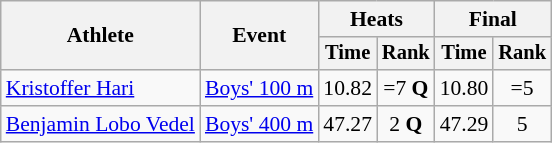<table class="wikitable" style="font-size:90%; text-align:center;">
<tr>
<th rowspan=2>Athlete</th>
<th rowspan=2>Event</th>
<th colspan=2>Heats</th>
<th colspan=2>Final</th>
</tr>
<tr style="font-size:95%">
<th>Time</th>
<th>Rank</th>
<th>Time</th>
<th>Rank</th>
</tr>
<tr>
<td align=left><a href='#'>Kristoffer Hari</a></td>
<td align=left><a href='#'>Boys' 100 m</a></td>
<td>10.82</td>
<td>=7 <strong>Q</strong></td>
<td>10.80</td>
<td>=5</td>
</tr>
<tr>
<td align=left><a href='#'>Benjamin Lobo Vedel</a></td>
<td align=left><a href='#'>Boys' 400 m</a></td>
<td>47.27</td>
<td>2 <strong>Q</strong></td>
<td>47.29</td>
<td>5</td>
</tr>
</table>
